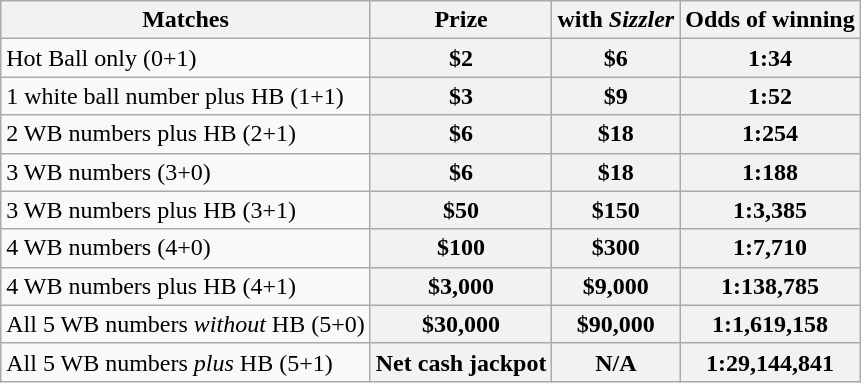<table class="wikitable">
<tr>
<th>Matches</th>
<th>Prize</th>
<th>with <em>Sizzler</em></th>
<th>Odds of winning</th>
</tr>
<tr>
<td>Hot Ball only (0+1)</td>
<th>$2</th>
<th>$6</th>
<th>1:34</th>
</tr>
<tr>
<td>1 white ball number plus HB (1+1)</td>
<th>$3</th>
<th>$9</th>
<th>1:52</th>
</tr>
<tr>
<td>2 WB numbers plus HB (2+1)</td>
<th>$6</th>
<th>$18</th>
<th>1:254</th>
</tr>
<tr>
<td>3 WB numbers (3+0)</td>
<th>$6</th>
<th>$18</th>
<th>1:188</th>
</tr>
<tr>
<td>3 WB numbers plus HB (3+1)</td>
<th>$50</th>
<th>$150</th>
<th>1:3,385</th>
</tr>
<tr>
<td>4 WB numbers (4+0)</td>
<th>$100</th>
<th>$300</th>
<th>1:7,710</th>
</tr>
<tr>
<td>4 WB numbers plus HB (4+1)</td>
<th>$3,000</th>
<th>$9,000</th>
<th>1:138,785</th>
</tr>
<tr>
<td>All 5 WB numbers <em>without</em> HB (5+0)</td>
<th>$30,000</th>
<th>$90,000</th>
<th>1:1,619,158</th>
</tr>
<tr>
<td>All 5 WB numbers <em>plus</em> HB (5+1)</td>
<th><strong>Net cash jackpot</strong></th>
<th>N/A</th>
<th>1:29,144,841</th>
</tr>
</table>
